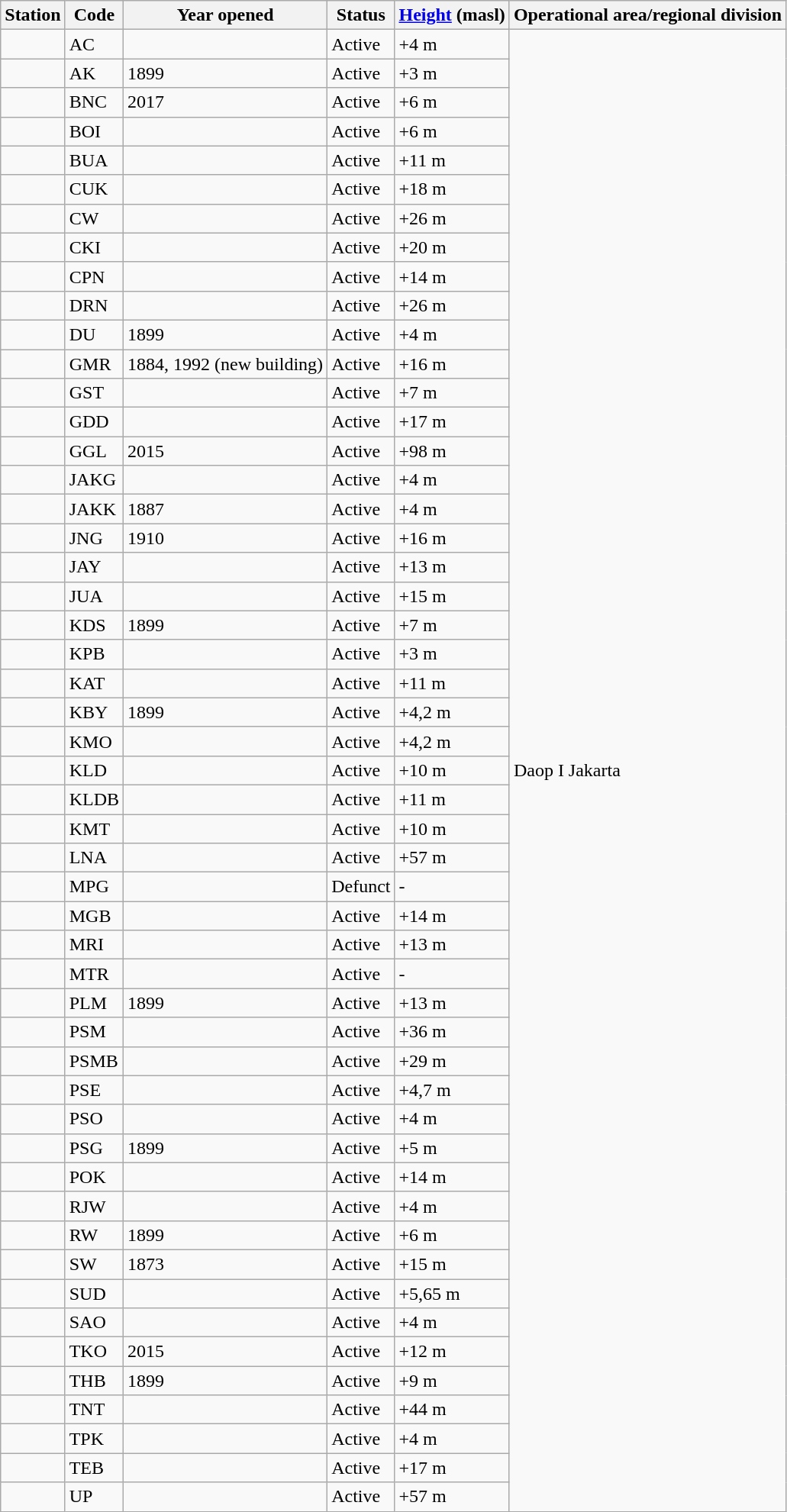<table class="wikitable sortable">
<tr>
<th>Station</th>
<th>Code</th>
<th>Year opened</th>
<th>Status</th>
<th><a href='#'>Height</a> (masl)</th>
<th>Operational area/regional division</th>
</tr>
<tr>
<td></td>
<td>AC</td>
<td></td>
<td>Active</td>
<td>+4 m</td>
<td rowspan=51>Daop I Jakarta</td>
</tr>
<tr>
<td></td>
<td>AK</td>
<td>1899</td>
<td>Active</td>
<td>+3 m</td>
</tr>
<tr>
<td></td>
<td>BNC</td>
<td>2017</td>
<td>Active</td>
<td>+6 m</td>
</tr>
<tr>
<td></td>
<td>BOI</td>
<td></td>
<td>Active</td>
<td>+6 m</td>
</tr>
<tr>
<td></td>
<td>BUA</td>
<td></td>
<td>Active</td>
<td>+11 m</td>
</tr>
<tr>
<td></td>
<td>CUK</td>
<td></td>
<td>Active</td>
<td>+18 m</td>
</tr>
<tr>
<td></td>
<td>CW</td>
<td></td>
<td>Active</td>
<td>+26 m</td>
</tr>
<tr>
<td></td>
<td>CKI</td>
<td></td>
<td>Active</td>
<td>+20 m</td>
</tr>
<tr>
<td></td>
<td>CPN</td>
<td></td>
<td>Active</td>
<td>+14 m</td>
</tr>
<tr>
<td></td>
<td>DRN</td>
<td></td>
<td>Active</td>
<td>+26 m</td>
</tr>
<tr>
<td></td>
<td>DU</td>
<td>1899</td>
<td>Active</td>
<td>+4 m</td>
</tr>
<tr>
<td></td>
<td>GMR</td>
<td>1884, 1992 (new building)</td>
<td>Active</td>
<td>+16 m</td>
</tr>
<tr>
<td></td>
<td>GST</td>
<td></td>
<td>Active</td>
<td>+7 m</td>
</tr>
<tr>
<td></td>
<td>GDD</td>
<td></td>
<td>Active</td>
<td>+17 m</td>
</tr>
<tr>
<td></td>
<td>GGL</td>
<td>2015</td>
<td>Active</td>
<td>+98 m</td>
</tr>
<tr>
<td></td>
<td>JAKG</td>
<td></td>
<td>Active</td>
<td>+4 m</td>
</tr>
<tr>
<td></td>
<td>JAKK</td>
<td>1887</td>
<td>Active</td>
<td>+4 m</td>
</tr>
<tr>
<td></td>
<td>JNG</td>
<td>1910</td>
<td>Active</td>
<td>+16 m</td>
</tr>
<tr>
<td></td>
<td>JAY</td>
<td></td>
<td>Active</td>
<td>+13 m</td>
</tr>
<tr>
<td></td>
<td>JUA</td>
<td></td>
<td>Active</td>
<td>+15 m</td>
</tr>
<tr>
<td></td>
<td>KDS</td>
<td>1899</td>
<td>Active</td>
<td>+7 m</td>
</tr>
<tr>
<td></td>
<td>KPB</td>
<td></td>
<td>Active</td>
<td>+3 m</td>
</tr>
<tr>
<td></td>
<td>KAT</td>
<td></td>
<td>Active</td>
<td>+11 m</td>
</tr>
<tr>
<td></td>
<td>KBY</td>
<td>1899</td>
<td>Active</td>
<td>+4,2 m</td>
</tr>
<tr>
<td></td>
<td>KMO</td>
<td></td>
<td>Active</td>
<td>+4,2 m</td>
</tr>
<tr>
<td></td>
<td>KLD</td>
<td></td>
<td>Active</td>
<td>+10 m</td>
</tr>
<tr>
<td></td>
<td>KLDB</td>
<td></td>
<td>Active</td>
<td>+11 m</td>
</tr>
<tr>
<td></td>
<td>KMT</td>
<td></td>
<td>Active</td>
<td>+10 m</td>
</tr>
<tr>
<td></td>
<td>LNA</td>
<td></td>
<td>Active</td>
<td>+57 m</td>
</tr>
<tr>
<td></td>
<td>MPG</td>
<td></td>
<td>Defunct</td>
<td>-</td>
</tr>
<tr>
<td></td>
<td>MGB</td>
<td></td>
<td>Active</td>
<td>+14 m</td>
</tr>
<tr>
<td></td>
<td>MRI</td>
<td></td>
<td>Active</td>
<td>+13 m</td>
</tr>
<tr>
<td></td>
<td>MTR</td>
<td></td>
<td>Active</td>
<td>-</td>
</tr>
<tr>
<td></td>
<td>PLM</td>
<td>1899</td>
<td>Active</td>
<td>+13 m</td>
</tr>
<tr>
<td></td>
<td>PSM</td>
<td></td>
<td>Active</td>
<td>+36 m</td>
</tr>
<tr>
<td></td>
<td>PSMB</td>
<td></td>
<td>Active</td>
<td>+29 m</td>
</tr>
<tr>
<td></td>
<td>PSE</td>
<td></td>
<td>Active</td>
<td>+4,7 m</td>
</tr>
<tr>
<td></td>
<td>PSO</td>
<td></td>
<td>Active</td>
<td>+4 m</td>
</tr>
<tr>
<td></td>
<td>PSG</td>
<td>1899</td>
<td>Active</td>
<td>+5 m</td>
</tr>
<tr>
<td></td>
<td>POK</td>
<td></td>
<td>Active</td>
<td>+14 m</td>
</tr>
<tr>
<td></td>
<td>RJW</td>
<td></td>
<td>Active</td>
<td>+4 m</td>
</tr>
<tr>
<td></td>
<td>RW</td>
<td>1899</td>
<td>Active</td>
<td>+6 m</td>
</tr>
<tr>
<td></td>
<td>SW</td>
<td>1873</td>
<td>Active</td>
<td>+15 m</td>
</tr>
<tr>
<td></td>
<td>SUD</td>
<td></td>
<td>Active</td>
<td>+5,65 m</td>
</tr>
<tr>
<td></td>
<td>SAO</td>
<td></td>
<td>Active</td>
<td>+4 m</td>
</tr>
<tr>
<td></td>
<td>TKO</td>
<td>2015</td>
<td>Active</td>
<td>+12 m</td>
</tr>
<tr>
<td></td>
<td>THB</td>
<td>1899</td>
<td>Active</td>
<td>+9 m</td>
</tr>
<tr>
<td></td>
<td>TNT</td>
<td></td>
<td>Active</td>
<td>+44 m</td>
</tr>
<tr>
<td></td>
<td>TPK</td>
<td></td>
<td>Active</td>
<td>+4 m</td>
</tr>
<tr>
<td></td>
<td>TEB</td>
<td></td>
<td>Active</td>
<td>+17 m</td>
</tr>
<tr>
<td></td>
<td>UP</td>
<td></td>
<td>Active</td>
<td>+57 m</td>
</tr>
</table>
